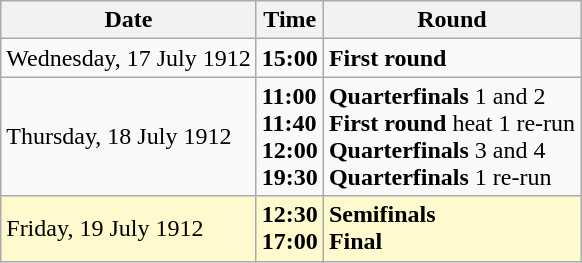<table class="wikitable">
<tr>
<th>Date</th>
<th>Time</th>
<th>Round</th>
</tr>
<tr>
<td>Wednesday, 17 July 1912</td>
<td><strong>15:00</strong></td>
<td><strong>First round</strong></td>
</tr>
<tr>
<td>Thursday, 18 July 1912</td>
<td><strong>11:00</strong><br><strong>11:40</strong><br><strong>12:00</strong><br><strong>19:30</strong></td>
<td><strong>Quarterfinals</strong> 1 and 2<br><strong>First round</strong> heat 1 re-run<br><strong>Quarterfinals</strong> 3 and 4<br><strong>Quarterfinals</strong> 1 re-run</td>
</tr>
<tr style=background:lemonchiffon>
<td>Friday, 19 July 1912</td>
<td><strong>12:30</strong><br><strong>17:00</strong></td>
<td><strong>Semifinals</strong><br><strong>Final</strong></td>
</tr>
</table>
